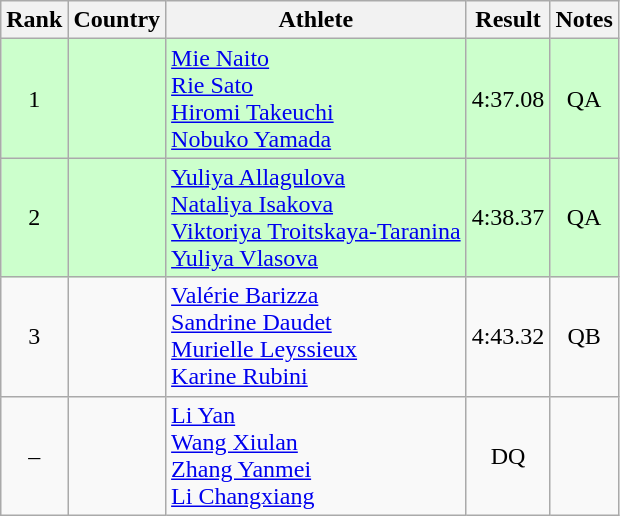<table class="wikitable" style="text-align:center">
<tr>
<th>Rank</th>
<th>Country</th>
<th>Athlete</th>
<th>Result</th>
<th>Notes</th>
</tr>
<tr bgcolor=ccffcc>
<td>1</td>
<td align=left></td>
<td align=left><a href='#'>Mie Naito</a> <br> <a href='#'>Rie Sato</a> <br> <a href='#'>Hiromi Takeuchi</a> <br> <a href='#'>Nobuko Yamada</a></td>
<td>4:37.08</td>
<td>QA </td>
</tr>
<tr bgcolor=ccffcc>
<td>2</td>
<td align=left></td>
<td align=left><a href='#'>Yuliya Allagulova</a> <br> <a href='#'>Nataliya Isakova</a> <br> <a href='#'>Viktoriya Troitskaya-Taranina</a> <br> <a href='#'>Yuliya Vlasova</a></td>
<td>4:38.37</td>
<td>QA</td>
</tr>
<tr>
<td>3</td>
<td align=left></td>
<td align=left><a href='#'>Valérie Barizza</a> <br> <a href='#'>Sandrine Daudet</a> <br> <a href='#'>Murielle Leyssieux</a> <br> <a href='#'>Karine Rubini</a></td>
<td>4:43.32</td>
<td>QB</td>
</tr>
<tr>
<td>–</td>
<td align=left></td>
<td align=left><a href='#'>Li Yan</a> <br> <a href='#'>Wang Xiulan</a> <br> <a href='#'>Zhang Yanmei</a> <br> <a href='#'>Li Changxiang</a></td>
<td>DQ</td>
<td></td>
</tr>
</table>
